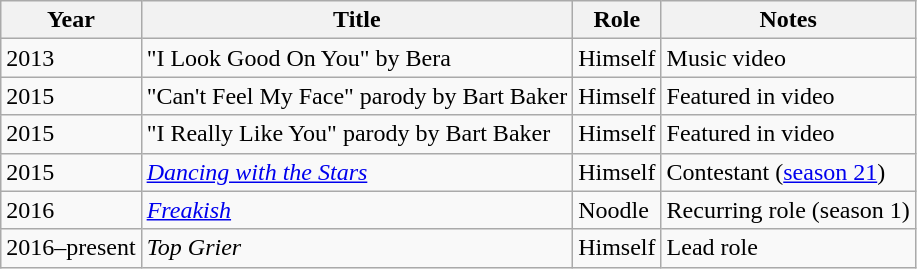<table class="wikitable sortable plainrowheaders">
<tr>
<th scope="col">Year</th>
<th scope="col">Title</th>
<th scope="col">Role</th>
<th scope="col" class="unsortable">Notes</th>
</tr>
<tr>
<td>2013</td>
<td>"I Look Good On You" by Bera</td>
<td>Himself</td>
<td>Music video</td>
</tr>
<tr>
<td>2015</td>
<td>"Can't Feel My Face" parody by Bart Baker</td>
<td>Himself</td>
<td>Featured in video</td>
</tr>
<tr>
<td>2015</td>
<td>"I Really Like You" parody by Bart Baker</td>
<td>Himself</td>
<td>Featured in video</td>
</tr>
<tr>
<td>2015</td>
<td><em><a href='#'>Dancing with the Stars</a></em></td>
<td>Himself</td>
<td>Contestant (<a href='#'>season 21</a>)</td>
</tr>
<tr>
<td>2016</td>
<td><em><a href='#'>Freakish</a></em></td>
<td>Noodle</td>
<td>Recurring role (season 1)</td>
</tr>
<tr>
<td>2016–present</td>
<td><em>Top Grier</em></td>
<td>Himself</td>
<td>Lead role</td>
</tr>
</table>
